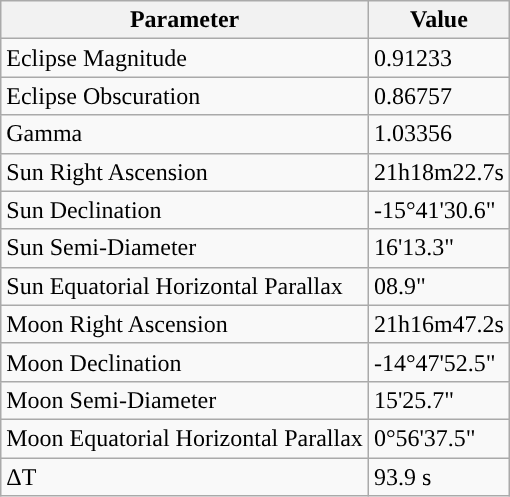<table class="wikitable">
<tr>
<th>Parameter</th>
<th>Value</th>
</tr>
<tr>
<td>Eclipse Magnitude</td>
<td>0.91233</td>
</tr>
<tr>
<td>Eclipse Obscuration</td>
<td>0.86757</td>
</tr>
<tr>
<td>Gamma</td>
<td>1.03356</td>
</tr>
<tr>
<td>Sun Right Ascension</td>
<td>21h18m22.7s</td>
</tr>
<tr>
<td>Sun Declination</td>
<td>-15°41'30.6"</td>
</tr>
<tr>
<td>Sun Semi-Diameter</td>
<td>16'13.3"</td>
</tr>
<tr>
<td>Sun Equatorial Horizontal Parallax</td>
<td>08.9"</td>
</tr>
<tr>
<td>Moon Right Ascension</td>
<td>21h16m47.2s</td>
</tr>
<tr>
<td>Moon Declination</td>
<td>-14°47'52.5"</td>
</tr>
<tr>
<td>Moon Semi-Diameter</td>
<td>15'25.7"</td>
</tr>
<tr>
<td>Moon Equatorial Horizontal Parallax</td>
<td>0°56'37.5"</td>
</tr>
<tr>
<td>ΔT</td>
<td>93.9 s</td>
</tr>
</table>
